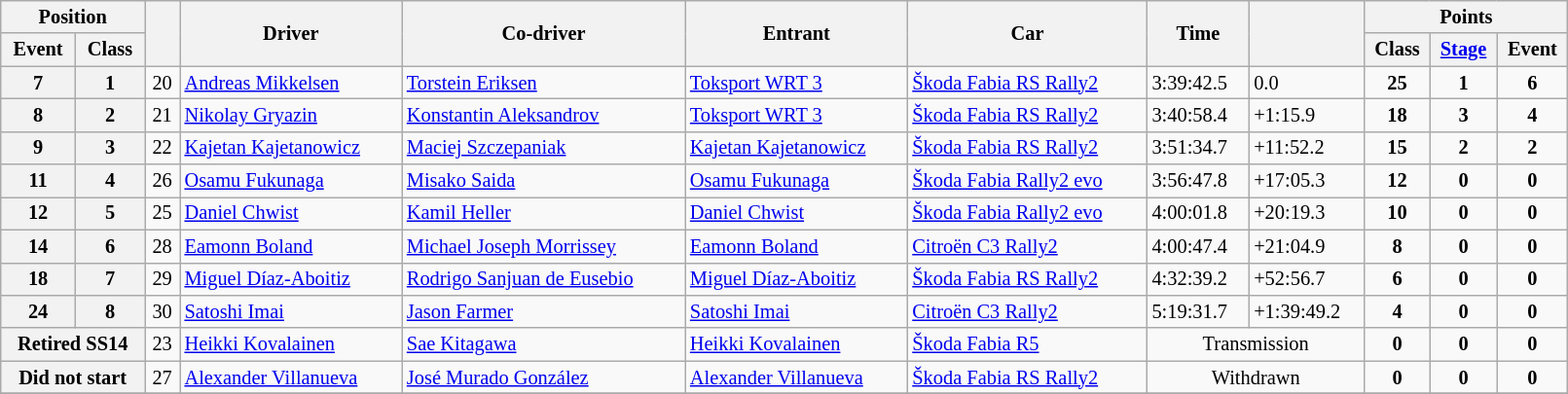<table class="wikitable" width=85% style="font-size: 85%;">
<tr>
<th colspan="2">Position</th>
<th rowspan="2"></th>
<th rowspan="2">Driver</th>
<th rowspan="2">Co-driver</th>
<th rowspan="2">Entrant</th>
<th rowspan="2">Car</th>
<th rowspan="2">Time</th>
<th rowspan="2"></th>
<th colspan="3">Points</th>
</tr>
<tr>
<th>Event</th>
<th>Class</th>
<th>Class</th>
<th><a href='#'>Stage</a></th>
<th>Event</th>
</tr>
<tr>
<th>7</th>
<th>1</th>
<td align="center">20</td>
<td><a href='#'>Andreas Mikkelsen</a></td>
<td><a href='#'>Torstein Eriksen</a></td>
<td><a href='#'>Toksport WRT 3</a></td>
<td><a href='#'>Škoda Fabia RS Rally2</a></td>
<td>3:39:42.5</td>
<td>0.0</td>
<td align="center"><strong>25</strong></td>
<td align="center"><strong>1</strong></td>
<td align="center"><strong>6</strong></td>
</tr>
<tr>
<th>8</th>
<th>2</th>
<td align="center">21</td>
<td><a href='#'>Nikolay Gryazin</a></td>
<td><a href='#'>Konstantin Aleksandrov</a></td>
<td><a href='#'>Toksport WRT 3</a></td>
<td><a href='#'>Škoda Fabia RS Rally2</a></td>
<td>3:40:58.4</td>
<td>+1:15.9</td>
<td align="center"><strong>18</strong></td>
<td align="center"><strong>3</strong></td>
<td align="center"><strong>4</strong></td>
</tr>
<tr>
<th>9</th>
<th>3</th>
<td align="center">22</td>
<td><a href='#'>Kajetan Kajetanowicz</a></td>
<td><a href='#'>Maciej Szczepaniak</a></td>
<td><a href='#'>Kajetan Kajetanowicz</a></td>
<td><a href='#'>Škoda Fabia RS Rally2</a></td>
<td>3:51:34.7</td>
<td>+11:52.2</td>
<td align="center"><strong>15</strong></td>
<td align="center"><strong>2</strong></td>
<td align="center"><strong>2</strong></td>
</tr>
<tr>
<th>11</th>
<th>4</th>
<td align="center">26</td>
<td><a href='#'>Osamu Fukunaga</a></td>
<td><a href='#'>Misako Saida</a></td>
<td><a href='#'>Osamu Fukunaga</a></td>
<td><a href='#'>Škoda Fabia Rally2 evo</a></td>
<td>3:56:47.8</td>
<td>+17:05.3</td>
<td align="center"><strong>12</strong></td>
<td align="center"><strong>0</strong></td>
<td align="center"><strong>0</strong></td>
</tr>
<tr>
<th>12</th>
<th>5</th>
<td align="center">25</td>
<td><a href='#'>Daniel Chwist</a></td>
<td><a href='#'>Kamil Heller</a></td>
<td><a href='#'>Daniel Chwist</a></td>
<td><a href='#'>Škoda Fabia Rally2 evo</a></td>
<td>4:00:01.8</td>
<td>+20:19.3</td>
<td align="center"><strong>10</strong></td>
<td align="center"><strong>0</strong></td>
<td align="center"><strong>0</strong></td>
</tr>
<tr>
<th>14</th>
<th>6</th>
<td align="center">28</td>
<td><a href='#'>Eamonn Boland</a></td>
<td><a href='#'>Michael Joseph Morrissey</a></td>
<td><a href='#'>Eamonn Boland</a></td>
<td><a href='#'>Citroën C3 Rally2</a></td>
<td>4:00:47.4</td>
<td>+21:04.9</td>
<td align="center"><strong>8</strong></td>
<td align="center"><strong>0</strong></td>
<td align="center"><strong>0</strong></td>
</tr>
<tr>
<th>18</th>
<th>7</th>
<td align="center">29</td>
<td><a href='#'>Miguel Díaz-Aboitiz</a></td>
<td><a href='#'>Rodrigo Sanjuan de Eusebio</a></td>
<td><a href='#'>Miguel Díaz-Aboitiz</a></td>
<td><a href='#'>Škoda Fabia RS Rally2</a></td>
<td>4:32:39.2</td>
<td>+52:56.7</td>
<td align="center"><strong>6</strong></td>
<td align="center"><strong>0</strong></td>
<td align="center"><strong>0</strong></td>
</tr>
<tr>
<th>24</th>
<th>8</th>
<td align="center">30</td>
<td><a href='#'>Satoshi Imai</a></td>
<td><a href='#'>Jason Farmer</a></td>
<td><a href='#'>Satoshi Imai</a></td>
<td><a href='#'>Citroën C3 Rally2</a></td>
<td>5:19:31.7</td>
<td>+1:39:49.2</td>
<td align="center"><strong>4</strong></td>
<td align="center"><strong>0</strong></td>
<td align="center"><strong>0</strong></td>
</tr>
<tr>
<th colspan="2">Retired SS14</th>
<td align="center">23</td>
<td><a href='#'>Heikki Kovalainen</a></td>
<td><a href='#'>Sae Kitagawa</a></td>
<td><a href='#'>Heikki Kovalainen</a></td>
<td><a href='#'>Škoda Fabia R5</a></td>
<td align="center" colspan="2">Transmission</td>
<td align="center"><strong>0</strong></td>
<td align="center"><strong>0</strong></td>
<td align="center"><strong>0</strong></td>
</tr>
<tr>
<th colspan="2">Did not start</th>
<td align="center">27</td>
<td><a href='#'>Alexander Villanueva</a></td>
<td><a href='#'>José Murado González</a></td>
<td><a href='#'>Alexander Villanueva</a></td>
<td><a href='#'>Škoda Fabia RS Rally2</a></td>
<td align="center" colspan="2">Withdrawn</td>
<td align="center"><strong>0</strong></td>
<td align="center"><strong>0</strong></td>
<td align="center"><strong>0</strong></td>
</tr>
<tr>
</tr>
</table>
